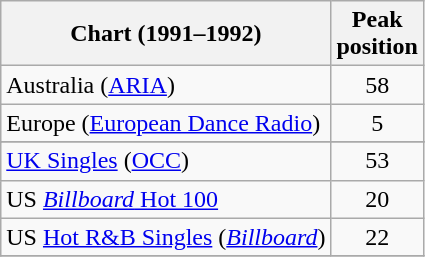<table class="wikitable sortable">
<tr>
<th>Chart (1991–1992)</th>
<th>Peak<br>position</th>
</tr>
<tr>
<td>Australia (<a href='#'>ARIA</a>)</td>
<td align="center">58</td>
</tr>
<tr>
<td>Europe (<a href='#'>European Dance Radio</a>)</td>
<td align="center">5</td>
</tr>
<tr>
</tr>
<tr>
</tr>
<tr>
<td><a href='#'>UK Singles</a> (<a href='#'>OCC</a>)</td>
<td align="center">53</td>
</tr>
<tr>
<td>US <a href='#'><em>Billboard</em> Hot 100</a></td>
<td align="center">20</td>
</tr>
<tr>
<td>US <a href='#'>Hot R&B Singles</a> (<em><a href='#'>Billboard</a></em>)</td>
<td align="center">22</td>
</tr>
<tr>
</tr>
</table>
